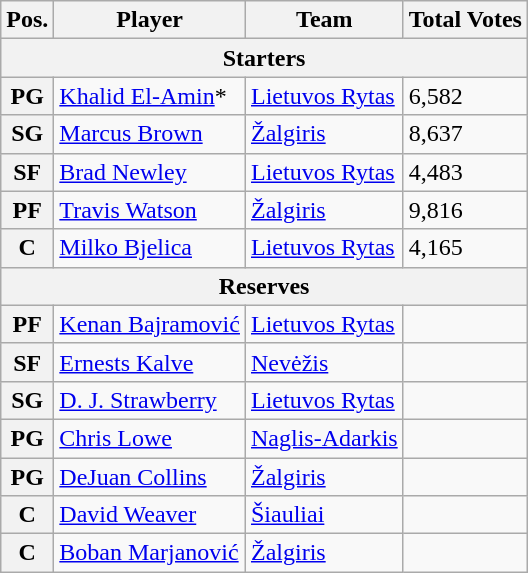<table class="wikitable">
<tr>
<th>Pos.</th>
<th>Player</th>
<th>Team</th>
<th>Total Votes</th>
</tr>
<tr>
<th colspan="4">Starters</th>
</tr>
<tr>
<th>PG</th>
<td> <a href='#'>Khalid El-Amin</a>*</td>
<td><a href='#'>Lietuvos Rytas</a></td>
<td>6,582</td>
</tr>
<tr>
<th>SG</th>
<td> <a href='#'>Marcus Brown</a></td>
<td><a href='#'>Žalgiris</a></td>
<td>8,637</td>
</tr>
<tr>
<th>SF</th>
<td> <a href='#'>Brad Newley</a></td>
<td><a href='#'>Lietuvos Rytas</a></td>
<td>4,483</td>
</tr>
<tr>
<th>PF</th>
<td> <a href='#'>Travis Watson</a></td>
<td><a href='#'>Žalgiris</a></td>
<td>9,816</td>
</tr>
<tr>
<th>C</th>
<td> <a href='#'>Milko Bjelica</a></td>
<td><a href='#'>Lietuvos Rytas</a></td>
<td>4,165</td>
</tr>
<tr>
<th colspan="4">Reserves</th>
</tr>
<tr>
<th>PF</th>
<td> <a href='#'>Kenan Bajramović</a></td>
<td><a href='#'>Lietuvos Rytas</a></td>
<td></td>
</tr>
<tr>
<th>SF</th>
<td> <a href='#'>Ernests Kalve</a></td>
<td><a href='#'>Nevėžis</a></td>
<td></td>
</tr>
<tr>
<th>SG</th>
<td> <a href='#'>D. J. Strawberry</a></td>
<td><a href='#'>Lietuvos Rytas</a></td>
<td></td>
</tr>
<tr>
<th>PG</th>
<td> <a href='#'>Chris Lowe</a></td>
<td><a href='#'>Naglis-Adarkis</a></td>
<td></td>
</tr>
<tr>
<th>PG</th>
<td> <a href='#'>DeJuan Collins</a></td>
<td><a href='#'>Žalgiris</a></td>
<td></td>
</tr>
<tr>
<th>C</th>
<td> <a href='#'>David Weaver</a></td>
<td><a href='#'>Šiauliai</a></td>
<td></td>
</tr>
<tr>
<th>C</th>
<td> <a href='#'>Boban Marjanović</a></td>
<td><a href='#'>Žalgiris</a></td>
<td></td>
</tr>
</table>
